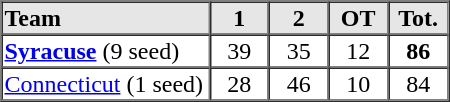<table border=1 cellspacing=0 width=300 style="margin-left:3em;">
<tr style="text-align:center; background-color:#e6e6e6;">
<th align=left width=35%>Team</th>
<th width=10%>1</th>
<th width=10%>2</th>
<th width=10%>OT</th>
<th width=10%>Tot.</th>
</tr>
<tr style="text-align:center;">
<td align=left><strong><a href='#'>Syracuse</a></strong> (9 seed)</td>
<td>39</td>
<td>35</td>
<td>12</td>
<td><strong>86</strong></td>
</tr>
<tr style="text-align:center;">
<td align=left><a href='#'>Connecticut</a> (1 seed)</td>
<td>28</td>
<td>46</td>
<td>10</td>
<td>84</td>
</tr>
<tr style="text-align:center;">
</tr>
</table>
